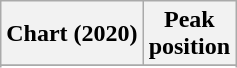<table class="wikitable sortable plainrowheaders" style="text-align:center">
<tr>
<th scope="col">Chart (2020)</th>
<th scope="col">Peak<br> position</th>
</tr>
<tr>
</tr>
<tr>
</tr>
</table>
